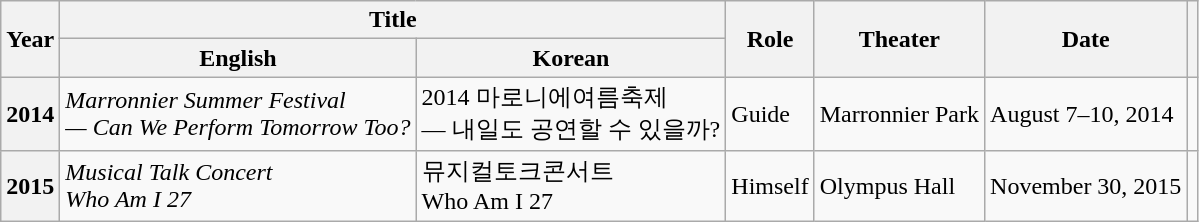<table class="wikitable plainrowheaders sortable">
<tr>
<th rowspan="2">Year</th>
<th colspan="2">Title</th>
<th rowspan="2">Role</th>
<th rowspan="2">Theater</th>
<th rowspan="2">Date</th>
<th rowspan="2" class="unsortable"></th>
</tr>
<tr>
<th>English</th>
<th>Korean</th>
</tr>
<tr>
<th scope="row">2014</th>
<td><em>Marronnier Summer Festival<br>— Can We Perform Tomorrow Too?</em></td>
<td>2014 마로니에여름축제<br>— 내일도 공연할 수 있을까?</td>
<td>Guide</td>
<td>Marronnier Park</td>
<td>August 7–10, 2014</td>
<td style="text-align:center"></td>
</tr>
<tr>
<th scope="row">2015</th>
<td><em>Musical Talk Concert<br>Who Am I 27</em></td>
<td>뮤지컬토크콘서트<br>Who Am I 27</td>
<td>Himself</td>
<td>Olympus Hall</td>
<td>November 30, 2015</td>
<td style="text-align:center"></td>
</tr>
</table>
